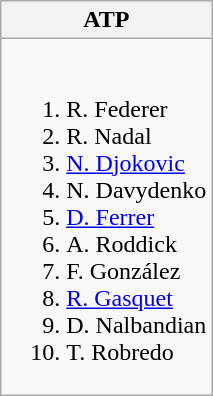<table class="wikitable">
<tr>
<th>ATP</th>
</tr>
<tr style="vertical-align: top;">
<td style="white-space: nowrap;"><br><ol><li> R. Federer</li><li> R. Nadal</li><li> <a href='#'>N. Djokovic</a></li><li> N. Davydenko</li><li> <a href='#'>D. Ferrer</a></li><li> A. Roddick</li><li> F. González</li><li> <a href='#'>R. Gasquet</a></li><li> D. Nalbandian</li><li> T. Robredo</li></ol></td>
</tr>
</table>
